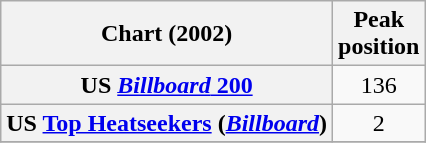<table class="wikitable">
<tr>
<th>Chart (2002)</th>
<th>Peak<br>position</th>
</tr>
<tr>
<th scope="row">US <a href='#'><em>Billboard</em> 200</a></th>
<td align="center">136</td>
</tr>
<tr>
<th scope="row">US <a href='#'>Top Heatseekers</a> (<em><a href='#'>Billboard</a></em>)</th>
<td align="center">2</td>
</tr>
<tr>
</tr>
</table>
